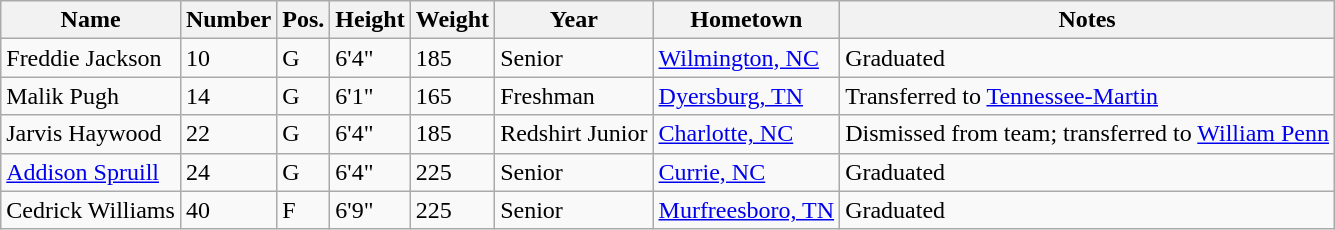<table class="wikitable sortable">
<tr>
<th>Name</th>
<th>Number</th>
<th>Pos.</th>
<th>Height</th>
<th>Weight</th>
<th>Year</th>
<th>Hometown</th>
<th class="unsortable">Notes</th>
</tr>
<tr>
<td>Freddie Jackson</td>
<td>10</td>
<td>G</td>
<td>6'4"</td>
<td>185</td>
<td>Senior</td>
<td><a href='#'>Wilmington, NC</a></td>
<td>Graduated</td>
</tr>
<tr>
<td>Malik Pugh</td>
<td>14</td>
<td>G</td>
<td>6'1"</td>
<td>165</td>
<td>Freshman</td>
<td><a href='#'>Dyersburg, TN</a></td>
<td>Transferred to <a href='#'>Tennessee-Martin</a></td>
</tr>
<tr>
<td>Jarvis Haywood</td>
<td>22</td>
<td>G</td>
<td>6'4"</td>
<td>185</td>
<td>Redshirt Junior</td>
<td><a href='#'>Charlotte, NC</a></td>
<td>Dismissed from team; transferred to <a href='#'>William Penn</a></td>
</tr>
<tr>
<td><a href='#'>Addison Spruill</a></td>
<td>24</td>
<td>G</td>
<td>6'4"</td>
<td>225</td>
<td>Senior</td>
<td><a href='#'>Currie, NC</a></td>
<td>Graduated</td>
</tr>
<tr>
<td>Cedrick Williams</td>
<td>40</td>
<td>F</td>
<td>6'9"</td>
<td>225</td>
<td>Senior</td>
<td><a href='#'>Murfreesboro, TN</a></td>
<td>Graduated</td>
</tr>
</table>
